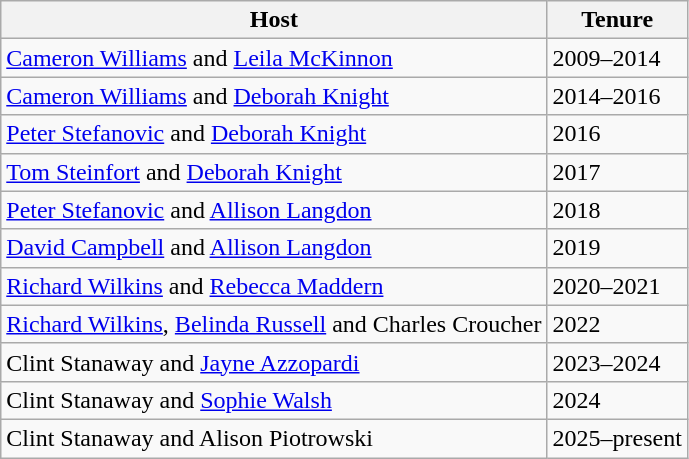<table class="wikitable sortable">
<tr>
<th>Host</th>
<th>Tenure</th>
</tr>
<tr>
<td><a href='#'>Cameron Williams</a> and <a href='#'>Leila McKinnon</a></td>
<td>2009–2014</td>
</tr>
<tr>
<td><a href='#'>Cameron Williams</a> and <a href='#'>Deborah Knight</a></td>
<td>2014–2016</td>
</tr>
<tr>
<td><a href='#'>Peter Stefanovic</a> and <a href='#'>Deborah Knight</a></td>
<td>2016</td>
</tr>
<tr>
<td><a href='#'>Tom Steinfort</a> and <a href='#'>Deborah Knight</a></td>
<td>2017</td>
</tr>
<tr>
<td><a href='#'>Peter Stefanovic</a> and <a href='#'>Allison Langdon</a></td>
<td>2018</td>
</tr>
<tr>
<td><a href='#'>David Campbell</a> and <a href='#'>Allison Langdon</a></td>
<td>2019</td>
</tr>
<tr>
<td><a href='#'>Richard Wilkins</a> and <a href='#'>Rebecca Maddern</a></td>
<td>2020–2021</td>
</tr>
<tr>
<td><a href='#'>Richard Wilkins</a>, <a href='#'>Belinda Russell</a> and Charles Croucher</td>
<td>2022</td>
</tr>
<tr>
<td>Clint Stanaway and <a href='#'>Jayne Azzopardi</a></td>
<td>2023–2024</td>
</tr>
<tr>
<td>Clint Stanaway and <a href='#'>Sophie Walsh</a></td>
<td>2024</td>
</tr>
<tr>
<td>Clint Stanaway and Alison Piotrowski</td>
<td>2025–present</td>
</tr>
</table>
